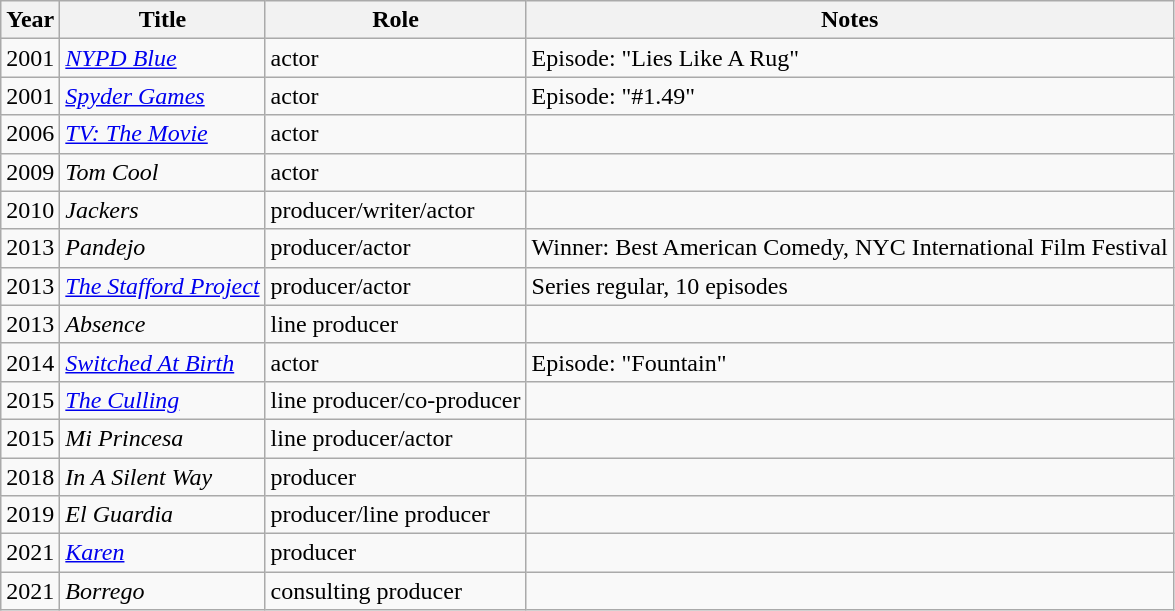<table class="wikitable sortable">
<tr>
<th>Year</th>
<th>Title</th>
<th>Role</th>
<th>Notes</th>
</tr>
<tr>
<td>2001</td>
<td><em><a href='#'>NYPD Blue</a></em></td>
<td>actor</td>
<td>Episode: "Lies Like A Rug"</td>
</tr>
<tr>
<td>2001</td>
<td><em><a href='#'>Spyder Games</a></em></td>
<td>actor</td>
<td>Episode: "#1.49"</td>
</tr>
<tr>
<td>2006</td>
<td><em><a href='#'>TV: The Movie</a></em></td>
<td>actor</td>
<td></td>
</tr>
<tr>
<td>2009</td>
<td><em>Tom Cool</em></td>
<td>actor</td>
<td></td>
</tr>
<tr>
<td>2010</td>
<td><em>Jackers</em></td>
<td>producer/writer/actor</td>
<td></td>
</tr>
<tr>
<td>2013</td>
<td><em>Pandejo</em></td>
<td>producer/actor</td>
<td>Winner: Best American Comedy, NYC International Film Festival</td>
</tr>
<tr>
<td>2013</td>
<td><em><a href='#'>The Stafford Project</a></em></td>
<td>producer/actor</td>
<td>Series regular, 10 episodes</td>
</tr>
<tr>
<td>2013</td>
<td><em>Absence</em></td>
<td>line producer</td>
<td></td>
</tr>
<tr>
<td>2014</td>
<td><em><a href='#'>Switched At Birth</a></em></td>
<td>actor</td>
<td>Episode: "Fountain"</td>
</tr>
<tr>
<td>2015</td>
<td><em><a href='#'>The Culling</a></em></td>
<td>line producer/co-producer</td>
<td></td>
</tr>
<tr>
<td>2015</td>
<td><em>Mi Princesa</em></td>
<td>line producer/actor</td>
<td></td>
</tr>
<tr>
<td>2018</td>
<td><em>In A Silent Way</em></td>
<td>producer</td>
<td></td>
</tr>
<tr>
<td>2019</td>
<td><em>El Guardia</em></td>
<td>producer/line producer</td>
<td></td>
</tr>
<tr>
<td>2021</td>
<td><em><a href='#'>Karen</a></em></td>
<td>producer</td>
<td></td>
</tr>
<tr>
<td>2021</td>
<td><em>Borrego</em></td>
<td>consulting producer</td>
<td></td>
</tr>
</table>
